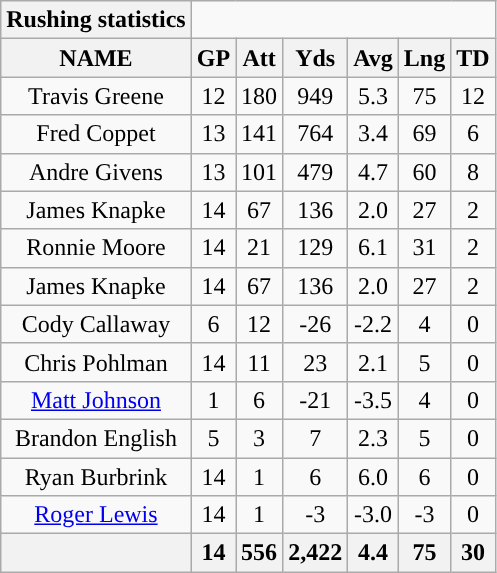<table class="wikitable" style="text-align:center;">
<tr>
<th style="text-align:center; ">Rushing statistics</th>
</tr>
<tr>
<th>NAME</th>
<th>GP</th>
<th>Att</th>
<th>Yds</th>
<th>Avg</th>
<th>Lng</th>
<th>TD</th>
</tr>
<tr>
<td>Travis Greene</td>
<td>12</td>
<td>180</td>
<td>949</td>
<td>5.3</td>
<td>75</td>
<td>12</td>
</tr>
<tr>
<td>Fred Coppet</td>
<td>13</td>
<td>141</td>
<td>764</td>
<td>3.4</td>
<td>69</td>
<td>6</td>
</tr>
<tr>
<td>Andre Givens</td>
<td>13</td>
<td>101</td>
<td>479</td>
<td>4.7</td>
<td>60</td>
<td>8</td>
</tr>
<tr>
<td>James Knapke</td>
<td>14</td>
<td>67</td>
<td>136</td>
<td>2.0</td>
<td>27</td>
<td>2</td>
</tr>
<tr>
<td>Ronnie Moore</td>
<td>14</td>
<td>21</td>
<td>129</td>
<td>6.1</td>
<td>31</td>
<td>2</td>
</tr>
<tr>
<td>James Knapke</td>
<td>14</td>
<td>67</td>
<td>136</td>
<td>2.0</td>
<td>27</td>
<td>2</td>
</tr>
<tr>
<td>Cody Callaway</td>
<td>6</td>
<td>12</td>
<td>-26</td>
<td>-2.2</td>
<td>4</td>
<td>0</td>
</tr>
<tr>
<td>Chris Pohlman</td>
<td>14</td>
<td>11</td>
<td>23</td>
<td>2.1</td>
<td>5</td>
<td>0</td>
</tr>
<tr>
<td><a href='#'>Matt Johnson</a></td>
<td>1</td>
<td>6</td>
<td>-21</td>
<td>-3.5</td>
<td>4</td>
<td>0</td>
</tr>
<tr>
<td>Brandon English</td>
<td>5</td>
<td>3</td>
<td>7</td>
<td>2.3</td>
<td>5</td>
<td>0</td>
</tr>
<tr>
<td>Ryan Burbrink</td>
<td>14</td>
<td>1</td>
<td>6</td>
<td>6.0</td>
<td>6</td>
<td>0</td>
</tr>
<tr>
<td><a href='#'>Roger Lewis</a></td>
<td>14</td>
<td>1</td>
<td>-3</td>
<td>-3.0</td>
<td>-3</td>
<td>0</td>
</tr>
<tr>
<th colspan="1"></th>
<th>14</th>
<th>556</th>
<th>2,422</th>
<th>4.4</th>
<th>75</th>
<th>30</th>
</tr>
</table>
